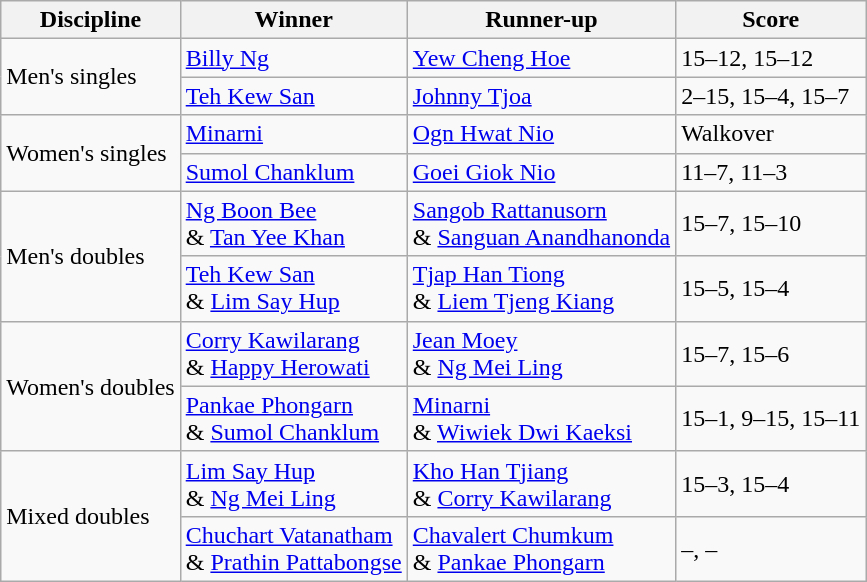<table class="wikitable">
<tr>
<th>Discipline</th>
<th>Winner</th>
<th>Runner-up</th>
<th>Score</th>
</tr>
<tr>
<td rowspan=2>Men's singles</td>
<td> <a href='#'>Billy Ng</a></td>
<td> <a href='#'>Yew Cheng Hoe</a></td>
<td>15–12, 15–12</td>
</tr>
<tr>
<td> <a href='#'>Teh Kew San</a></td>
<td> <a href='#'>Johnny Tjoa</a></td>
<td>2–15, 15–4, 15–7</td>
</tr>
<tr>
<td rowspan=2>Women's singles</td>
<td> <a href='#'>Minarni</a></td>
<td> <a href='#'>Ogn Hwat Nio</a></td>
<td>Walkover</td>
</tr>
<tr>
<td> <a href='#'>Sumol Chanklum</a></td>
<td> <a href='#'>Goei Giok Nio</a></td>
<td>11–7, 11–3</td>
</tr>
<tr>
<td rowspan=2>Men's doubles</td>
<td> <a href='#'>Ng Boon Bee</a><br> & <a href='#'>Tan Yee Khan</a></td>
<td> <a href='#'>Sangob Rattanusorn</a><br> & <a href='#'>Sanguan Anandhanonda</a></td>
<td>15–7, 15–10</td>
</tr>
<tr>
<td> <a href='#'>Teh Kew San</a><br> & <a href='#'>Lim Say Hup</a></td>
<td> <a href='#'>Tjap Han Tiong</a><br> & <a href='#'>Liem Tjeng Kiang</a></td>
<td>15–5, 15–4</td>
</tr>
<tr>
<td rowspan=2>Women's doubles</td>
<td> <a href='#'>Corry Kawilarang</a><br> & <a href='#'>Happy Herowati</a></td>
<td> <a href='#'>Jean Moey</a><br> & <a href='#'>Ng Mei Ling</a></td>
<td>15–7, 15–6</td>
</tr>
<tr>
<td> <a href='#'>Pankae Phongarn</a><br> & <a href='#'>Sumol Chanklum</a></td>
<td> <a href='#'>Minarni</a><br> & <a href='#'>Wiwiek Dwi Kaeksi</a></td>
<td>15–1, 9–15, 15–11</td>
</tr>
<tr>
<td rowspan=2>Mixed doubles</td>
<td> <a href='#'>Lim Say Hup</a><br> & <a href='#'>Ng Mei Ling</a></td>
<td> <a href='#'>Kho Han Tjiang</a><br> & <a href='#'>Corry Kawilarang</a></td>
<td>15–3, 15–4</td>
</tr>
<tr>
<td> <a href='#'>Chuchart Vatanatham</a><br> & <a href='#'>Prathin Pattabongse</a></td>
<td> <a href='#'>Chavalert Chumkum</a><br> & <a href='#'>Pankae Phongarn</a></td>
<td>–, –</td>
</tr>
</table>
